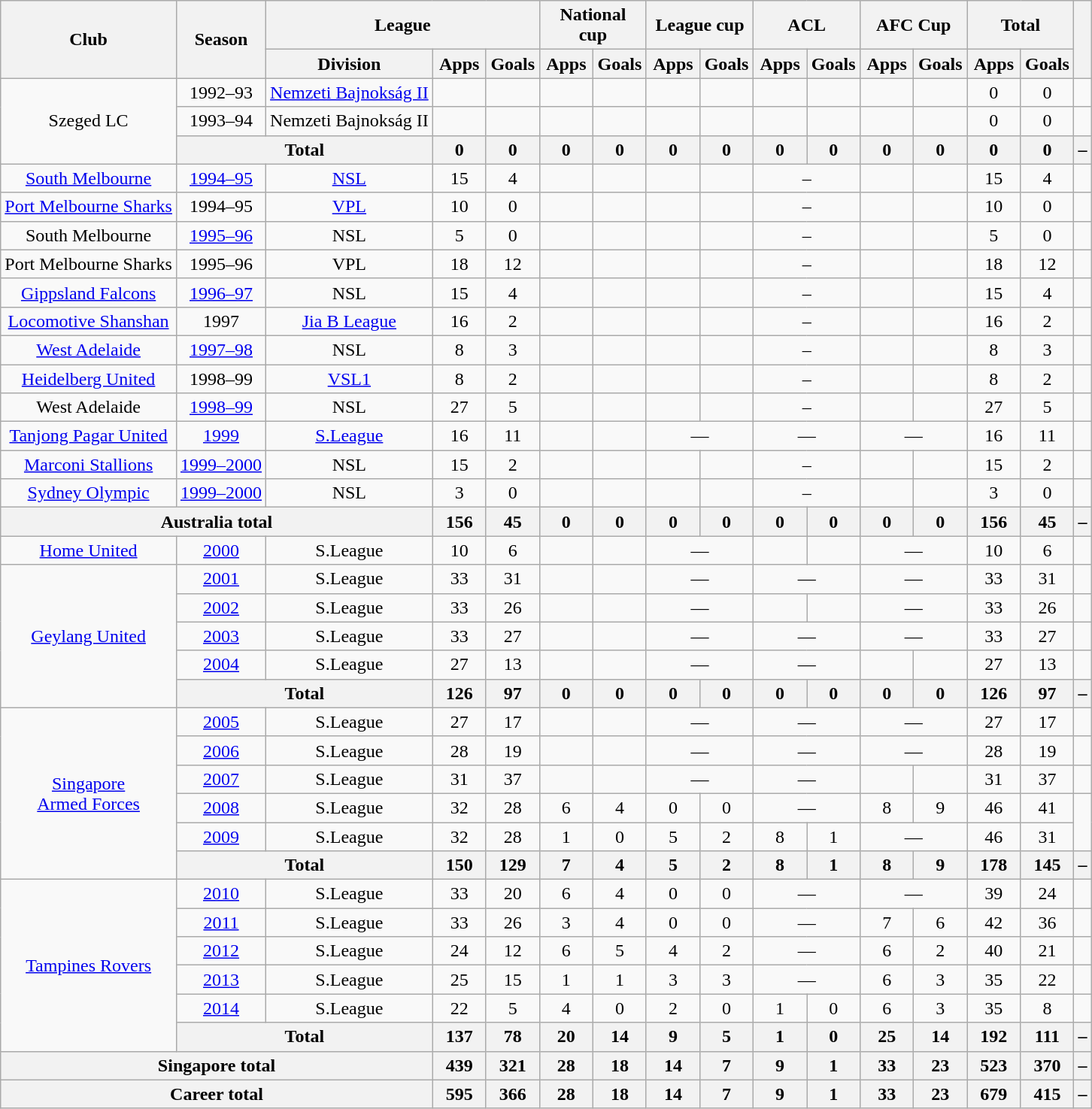<table class="wikitable" style="text-align: center">
<tr>
<th rowspan="2">Club</th>
<th rowspan="2">Season</th>
<th colspan="3">League</th>
<th colspan="2">National cup</th>
<th colspan="2">League cup</th>
<th colspan="2">ACL</th>
<th colspan="2">AFC Cup</th>
<th colspan="2">Total</th>
<th rowspan="2"></th>
</tr>
<tr>
<th>Division</th>
<th width=40>Apps</th>
<th width=40>Goals</th>
<th width=40>Apps</th>
<th width=40>Goals</th>
<th width=40>Apps</th>
<th width=40>Goals</th>
<th width=40>Apps</th>
<th width=40>Goals</th>
<th width=40>Apps</th>
<th width=40>Goals</th>
<th width=40>Apps</th>
<th width=40>Goals</th>
</tr>
<tr>
<td rowspan="3">Szeged LC</td>
<td>1992–93</td>
<td><a href='#'>Nemzeti Bajnokság II</a></td>
<td></td>
<td></td>
<td></td>
<td></td>
<td></td>
<td></td>
<td></td>
<td></td>
<td></td>
<td></td>
<td>0</td>
<td>0</td>
<td></td>
</tr>
<tr>
<td>1993–94</td>
<td>Nemzeti Bajnokság II</td>
<td></td>
<td></td>
<td></td>
<td></td>
<td></td>
<td></td>
<td></td>
<td></td>
<td></td>
<td></td>
<td>0</td>
<td>0</td>
<td></td>
</tr>
<tr>
<th colspan="2">Total</th>
<th>0</th>
<th>0</th>
<th>0</th>
<th>0</th>
<th>0</th>
<th>0</th>
<th>0</th>
<th>0</th>
<th>0</th>
<th>0</th>
<th>0</th>
<th>0</th>
<th>–</th>
</tr>
<tr>
<td><a href='#'>South Melbourne</a></td>
<td><a href='#'>1994–95</a></td>
<td><a href='#'>NSL</a></td>
<td>15</td>
<td>4</td>
<td></td>
<td></td>
<td></td>
<td></td>
<td colspan="2">–</td>
<td></td>
<td></td>
<td>15</td>
<td>4</td>
<td></td>
</tr>
<tr>
<td><a href='#'>Port Melbourne Sharks</a></td>
<td>1994–95</td>
<td><a href='#'>VPL</a></td>
<td>10</td>
<td>0</td>
<td></td>
<td></td>
<td></td>
<td></td>
<td colspan="2">–</td>
<td></td>
<td></td>
<td>10</td>
<td>0</td>
<td></td>
</tr>
<tr>
<td>South Melbourne</td>
<td><a href='#'>1995–96</a></td>
<td>NSL</td>
<td>5</td>
<td>0</td>
<td></td>
<td></td>
<td></td>
<td></td>
<td colspan="2">–</td>
<td></td>
<td></td>
<td>5</td>
<td>0</td>
<td></td>
</tr>
<tr>
<td>Port Melbourne Sharks</td>
<td>1995–96</td>
<td>VPL</td>
<td>18</td>
<td>12</td>
<td></td>
<td></td>
<td></td>
<td></td>
<td colspan="2">–</td>
<td></td>
<td></td>
<td>18</td>
<td>12</td>
<td></td>
</tr>
<tr>
<td><a href='#'>Gippsland Falcons</a></td>
<td><a href='#'>1996–97</a></td>
<td>NSL</td>
<td>15</td>
<td>4</td>
<td></td>
<td></td>
<td></td>
<td></td>
<td colspan="2">–</td>
<td></td>
<td></td>
<td>15</td>
<td>4</td>
<td></td>
</tr>
<tr>
<td><a href='#'>Locomotive Shanshan</a></td>
<td>1997</td>
<td><a href='#'>Jia B League</a></td>
<td>16</td>
<td>2</td>
<td></td>
<td></td>
<td></td>
<td></td>
<td colspan="2">–</td>
<td></td>
<td></td>
<td>16</td>
<td>2</td>
<td></td>
</tr>
<tr>
<td><a href='#'>West Adelaide</a></td>
<td><a href='#'>1997–98</a></td>
<td>NSL</td>
<td>8</td>
<td>3</td>
<td></td>
<td></td>
<td></td>
<td></td>
<td colspan="2">–</td>
<td></td>
<td></td>
<td>8</td>
<td>3</td>
<td></td>
</tr>
<tr>
<td><a href='#'>Heidelberg United</a></td>
<td>1998–99</td>
<td><a href='#'>VSL1</a></td>
<td>8</td>
<td>2</td>
<td></td>
<td></td>
<td></td>
<td></td>
<td colspan="2">–</td>
<td></td>
<td></td>
<td>8</td>
<td>2</td>
<td></td>
</tr>
<tr>
<td>West Adelaide</td>
<td><a href='#'>1998–99</a></td>
<td>NSL</td>
<td>27</td>
<td>5</td>
<td></td>
<td></td>
<td></td>
<td></td>
<td colspan="2">–</td>
<td></td>
<td></td>
<td>27</td>
<td>5</td>
<td></td>
</tr>
<tr>
<td><a href='#'>Tanjong Pagar United</a></td>
<td><a href='#'>1999</a></td>
<td><a href='#'>S.League</a></td>
<td>16</td>
<td>11</td>
<td></td>
<td></td>
<td colspan="2">—</td>
<td colspan="2">—</td>
<td colspan="2">—</td>
<td>16</td>
<td>11</td>
<td></td>
</tr>
<tr>
<td><a href='#'>Marconi Stallions</a></td>
<td><a href='#'>1999–2000</a></td>
<td>NSL</td>
<td>15</td>
<td>2</td>
<td></td>
<td></td>
<td></td>
<td></td>
<td colspan="2">–</td>
<td></td>
<td></td>
<td>15</td>
<td>2</td>
<td></td>
</tr>
<tr>
<td><a href='#'>Sydney Olympic</a></td>
<td><a href='#'>1999–2000</a></td>
<td>NSL</td>
<td>3</td>
<td>0</td>
<td></td>
<td></td>
<td></td>
<td></td>
<td colspan="2">–</td>
<td></td>
<td></td>
<td>3</td>
<td>0</td>
<td></td>
</tr>
<tr>
<th colspan="3">Australia total</th>
<th>156</th>
<th>45</th>
<th>0</th>
<th>0</th>
<th>0</th>
<th>0</th>
<th>0</th>
<th>0</th>
<th>0</th>
<th>0</th>
<th>156</th>
<th>45</th>
<th>–</th>
</tr>
<tr>
<td><a href='#'>Home United</a></td>
<td><a href='#'>2000</a></td>
<td>S.League</td>
<td>10</td>
<td>6</td>
<td></td>
<td></td>
<td colspan="2">—</td>
<td></td>
<td></td>
<td colspan="2">—</td>
<td>10</td>
<td>6</td>
<td></td>
</tr>
<tr>
<td rowspan="5"><a href='#'>Geylang United</a></td>
<td><a href='#'>2001</a></td>
<td>S.League</td>
<td>33</td>
<td>31</td>
<td></td>
<td></td>
<td colspan="2">—</td>
<td colspan="2">—</td>
<td colspan="2">—</td>
<td>33</td>
<td>31</td>
<td></td>
</tr>
<tr>
<td><a href='#'>2002</a></td>
<td>S.League</td>
<td>33</td>
<td>26</td>
<td></td>
<td></td>
<td colspan="2">—</td>
<td></td>
<td></td>
<td colspan="2">—</td>
<td>33</td>
<td>26</td>
<td></td>
</tr>
<tr>
<td><a href='#'>2003</a></td>
<td>S.League</td>
<td>33</td>
<td>27</td>
<td></td>
<td></td>
<td colspan="2">—</td>
<td colspan="2">—</td>
<td colspan="2">—</td>
<td>33</td>
<td>27</td>
<td></td>
</tr>
<tr>
<td><a href='#'>2004</a></td>
<td>S.League</td>
<td>27</td>
<td>13</td>
<td></td>
<td></td>
<td colspan="2">—</td>
<td colspan="2">—</td>
<td></td>
<td></td>
<td>27</td>
<td>13</td>
<td></td>
</tr>
<tr>
<th colspan="2">Total</th>
<th>126</th>
<th>97</th>
<th>0</th>
<th>0</th>
<th>0</th>
<th>0</th>
<th>0</th>
<th>0</th>
<th>0</th>
<th>0</th>
<th>126</th>
<th>97</th>
<th>–</th>
</tr>
<tr>
<td rowspan="6"><a href='#'>Singapore<br>Armed Forces</a></td>
<td><a href='#'>2005</a></td>
<td>S.League</td>
<td>27</td>
<td>17</td>
<td></td>
<td></td>
<td colspan="2">—</td>
<td colspan="2">—</td>
<td colspan="2">—</td>
<td>27</td>
<td>17</td>
<td></td>
</tr>
<tr>
<td><a href='#'>2006</a></td>
<td>S.League</td>
<td>28</td>
<td>19</td>
<td></td>
<td></td>
<td colspan="2">—</td>
<td colspan="2">—</td>
<td colspan="2">—</td>
<td>28</td>
<td>19</td>
<td></td>
</tr>
<tr>
<td><a href='#'>2007</a></td>
<td>S.League</td>
<td>31</td>
<td>37</td>
<td></td>
<td></td>
<td colspan="2">—</td>
<td colspan="2">—</td>
<td></td>
<td></td>
<td>31</td>
<td>37</td>
<td></td>
</tr>
<tr>
<td><a href='#'>2008</a></td>
<td>S.League</td>
<td>32</td>
<td>28</td>
<td>6</td>
<td>4</td>
<td>0</td>
<td>0</td>
<td colspan="2">—</td>
<td>8</td>
<td>9</td>
<td>46</td>
<td>41</td>
</tr>
<tr>
<td><a href='#'>2009</a></td>
<td>S.League</td>
<td>32</td>
<td>28</td>
<td>1</td>
<td>0</td>
<td>5</td>
<td>2</td>
<td>8</td>
<td>1</td>
<td colspan="2">—</td>
<td>46</td>
<td>31</td>
</tr>
<tr>
<th colspan="2">Total</th>
<th>150</th>
<th>129</th>
<th>7</th>
<th>4</th>
<th>5</th>
<th>2</th>
<th>8</th>
<th>1</th>
<th>8</th>
<th>9</th>
<th>178</th>
<th>145</th>
<th>–</th>
</tr>
<tr>
<td rowspan="6"><a href='#'>Tampines Rovers</a></td>
<td><a href='#'>2010</a></td>
<td>S.League</td>
<td>33</td>
<td>20</td>
<td>6</td>
<td>4</td>
<td>0</td>
<td>0</td>
<td colspan="2">—</td>
<td colspan="2">—</td>
<td>39</td>
<td>24</td>
<td></td>
</tr>
<tr>
<td><a href='#'>2011</a></td>
<td>S.League</td>
<td>33</td>
<td>26</td>
<td>3</td>
<td>4</td>
<td>0</td>
<td>0</td>
<td colspan="2">—</td>
<td>7</td>
<td>6</td>
<td>42</td>
<td>36</td>
<td></td>
</tr>
<tr>
<td><a href='#'>2012</a></td>
<td>S.League</td>
<td>24</td>
<td>12</td>
<td>6</td>
<td>5</td>
<td>4</td>
<td>2</td>
<td colspan="2">—</td>
<td>6</td>
<td>2</td>
<td>40</td>
<td>21</td>
<td></td>
</tr>
<tr>
<td><a href='#'>2013</a></td>
<td>S.League</td>
<td>25</td>
<td>15</td>
<td>1</td>
<td>1</td>
<td>3</td>
<td>3</td>
<td colspan="2">—</td>
<td>6</td>
<td>3</td>
<td>35</td>
<td>22</td>
<td></td>
</tr>
<tr>
<td><a href='#'>2014</a></td>
<td>S.League</td>
<td>22</td>
<td>5</td>
<td>4</td>
<td>0</td>
<td>2</td>
<td>0</td>
<td>1</td>
<td>0</td>
<td>6</td>
<td>3</td>
<td>35</td>
<td>8</td>
<td></td>
</tr>
<tr>
<th colspan="2">Total</th>
<th>137</th>
<th>78</th>
<th>20</th>
<th>14</th>
<th>9</th>
<th>5</th>
<th>1</th>
<th>0</th>
<th>25</th>
<th>14</th>
<th>192</th>
<th>111</th>
<th>–</th>
</tr>
<tr>
<th colspan="3">Singapore total</th>
<th>439</th>
<th>321</th>
<th>28</th>
<th>18</th>
<th>14</th>
<th>7</th>
<th>9</th>
<th>1</th>
<th>33</th>
<th>23</th>
<th>523</th>
<th>370</th>
<th>–</th>
</tr>
<tr>
<th colspan="3">Career total</th>
<th>595</th>
<th>366</th>
<th>28</th>
<th>18</th>
<th>14</th>
<th>7</th>
<th>9</th>
<th>1</th>
<th>33</th>
<th>23</th>
<th>679</th>
<th>415</th>
<th>–</th>
</tr>
</table>
